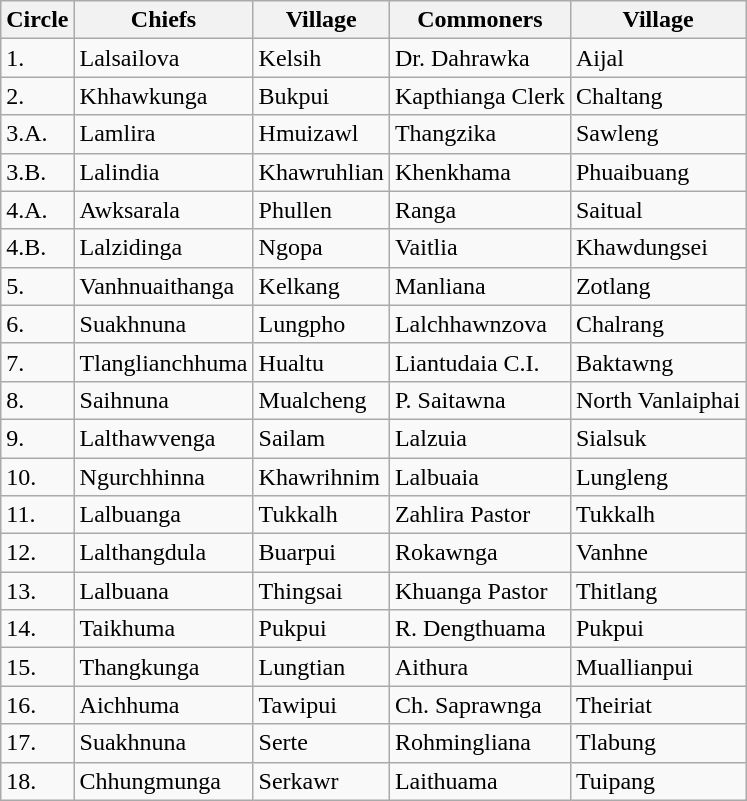<table class="wikitable sortable">
<tr>
<th>Circle</th>
<th>Chiefs</th>
<th>Village</th>
<th>Commoners</th>
<th>Village</th>
</tr>
<tr>
<td>1.</td>
<td>Lalsailova</td>
<td>Kelsih</td>
<td>Dr. Dahrawka</td>
<td>Aijal</td>
</tr>
<tr>
<td>2.</td>
<td>Khhawkunga</td>
<td>Bukpui</td>
<td>Kapthianga Clerk</td>
<td>Chaltang</td>
</tr>
<tr>
<td>3.A.</td>
<td>Lamlira</td>
<td>Hmuizawl</td>
<td>Thangzika</td>
<td>Sawleng</td>
</tr>
<tr>
<td>3.B.</td>
<td>Lalindia</td>
<td>Khawruhlian</td>
<td>Khenkhama</td>
<td>Phuaibuang</td>
</tr>
<tr>
<td>4.A.</td>
<td>Awksarala</td>
<td>Phullen</td>
<td>Ranga</td>
<td>Saitual</td>
</tr>
<tr>
<td>4.B.</td>
<td>Lalzidinga</td>
<td>Ngopa</td>
<td>Vaitlia</td>
<td>Khawdungsei</td>
</tr>
<tr>
<td>5.</td>
<td>Vanhnuaithanga</td>
<td>Kelkang</td>
<td>Manliana</td>
<td>Zotlang</td>
</tr>
<tr>
<td>6.</td>
<td>Suakhnuna</td>
<td>Lungpho</td>
<td>Lalchhawnzova</td>
<td>Chalrang</td>
</tr>
<tr>
<td>7.</td>
<td>Tlanglianchhuma</td>
<td>Hualtu</td>
<td>Liantudaia C.I.</td>
<td>Baktawng</td>
</tr>
<tr>
<td>8.</td>
<td>Saihnuna</td>
<td>Mualcheng</td>
<td>P. Saitawna</td>
<td>North Vanlaiphai</td>
</tr>
<tr>
<td>9.</td>
<td>Lalthawvenga</td>
<td>Sailam</td>
<td>Lalzuia</td>
<td>Sialsuk</td>
</tr>
<tr>
<td>10.</td>
<td>Ngurchhinna</td>
<td>Khawrihnim</td>
<td>Lalbuaia</td>
<td>Lungleng</td>
</tr>
<tr>
<td>11.</td>
<td>Lalbuanga</td>
<td>Tukkalh</td>
<td>Zahlira Pastor</td>
<td>Tukkalh</td>
</tr>
<tr>
<td>12.</td>
<td>Lalthangdula</td>
<td>Buarpui</td>
<td>Rokawnga</td>
<td>Vanhne</td>
</tr>
<tr>
<td>13.</td>
<td>Lalbuana</td>
<td>Thingsai</td>
<td>Khuanga Pastor</td>
<td>Thitlang</td>
</tr>
<tr>
<td>14.</td>
<td>Taikhuma</td>
<td>Pukpui</td>
<td>R. Dengthuama</td>
<td>Pukpui</td>
</tr>
<tr>
<td>15.</td>
<td>Thangkunga</td>
<td>Lungtian</td>
<td>Aithura</td>
<td>Muallianpui</td>
</tr>
<tr>
<td>16.</td>
<td>Aichhuma</td>
<td>Tawipui</td>
<td>Ch. Saprawnga</td>
<td>Theiriat</td>
</tr>
<tr>
<td>17.</td>
<td>Suakhnuna</td>
<td>Serte</td>
<td>Rohmingliana</td>
<td>Tlabung</td>
</tr>
<tr>
<td>18.</td>
<td>Chhungmunga</td>
<td>Serkawr</td>
<td>Laithuama</td>
<td>Tuipang</td>
</tr>
</table>
